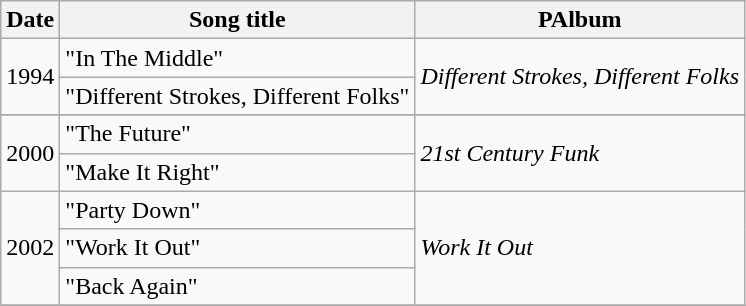<table class="wikitable">
<tr>
<th>Date</th>
<th><strong>Song title</strong></th>
<th><strong>PAlbum</strong></th>
</tr>
<tr>
<td rowspan=2>1994</td>
<td>"In The Middle"</td>
<td rowspan=2><em>Different Strokes, Different Folks</em></td>
</tr>
<tr>
<td>"Different Strokes, Different Folks"</td>
</tr>
<tr>
</tr>
<tr>
<td rowspan=2>2000</td>
<td>"The Future"</td>
<td rowspan=2><em>21st Century Funk</em></td>
</tr>
<tr>
<td>"Make It Right"</td>
</tr>
<tr>
<td rowspan=3>2002</td>
<td>"Party Down"</td>
<td rowspan=3><em>Work It Out</em></td>
</tr>
<tr>
<td>"Work It Out"</td>
</tr>
<tr>
<td>"Back Again"</td>
</tr>
<tr>
</tr>
</table>
